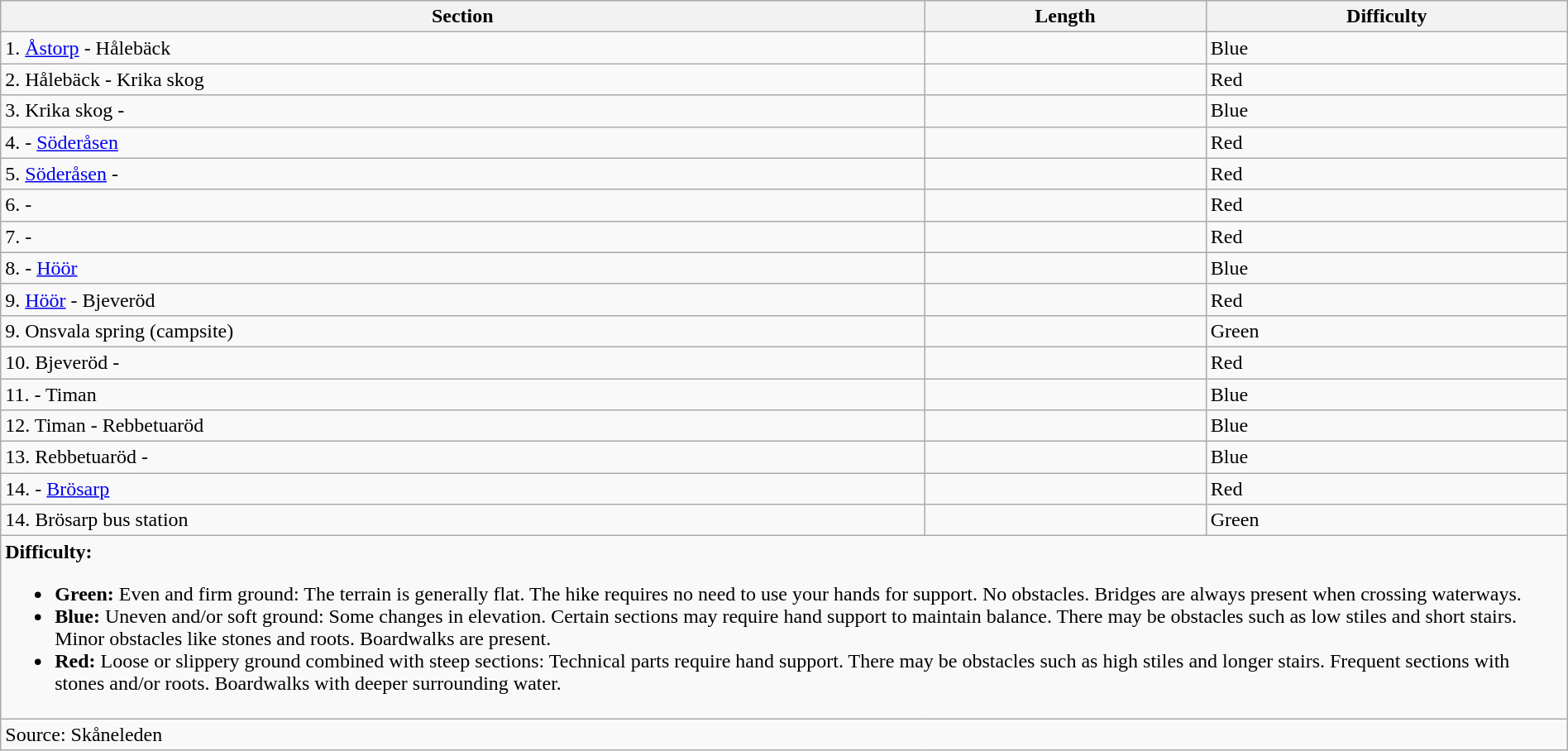<table class="wikitable collapsible collapsed" style="width: 100%">
<tr>
<th>Section</th>
<th>Length</th>
<th>Difficulty</th>
</tr>
<tr>
<td>1. <a href='#'>Åstorp</a> - Hålebäck</td>
<td></td>
<td>Blue</td>
</tr>
<tr>
<td>2. Hålebäck - Krika skog</td>
<td></td>
<td>Red</td>
</tr>
<tr>
<td>3. Krika skog - </td>
<td></td>
<td>Blue</td>
</tr>
<tr>
<td>4.  - <a href='#'>Söderåsen</a></td>
<td></td>
<td>Red</td>
</tr>
<tr>
<td>5. <a href='#'>Söderåsen</a> - </td>
<td></td>
<td>Red</td>
</tr>
<tr>
<td>6.  - </td>
<td></td>
<td>Red</td>
</tr>
<tr>
<td>7.  - </td>
<td></td>
<td>Red</td>
</tr>
<tr>
<td>8.  - <a href='#'>Höör</a></td>
<td></td>
<td>Blue</td>
</tr>
<tr>
<td>9. <a href='#'>Höör</a> - Bjeveröd</td>
<td></td>
<td>Red</td>
</tr>
<tr>
<td>9. Onsvala spring (campsite)</td>
<td></td>
<td>Green</td>
</tr>
<tr>
<td>10. Bjeveröd - </td>
<td></td>
<td>Red</td>
</tr>
<tr>
<td>11.  - Timan</td>
<td></td>
<td>Blue</td>
</tr>
<tr>
<td>12. Timan - Rebbetuaröd</td>
<td></td>
<td>Blue</td>
</tr>
<tr>
<td>13. Rebbetuaröd - </td>
<td></td>
<td>Blue</td>
</tr>
<tr>
<td>14.  - <a href='#'>Brösarp</a></td>
<td></td>
<td>Red</td>
</tr>
<tr>
<td>14. Brösarp bus station</td>
<td></td>
<td>Green</td>
</tr>
<tr>
<td colspan="3" style="text-align:left;"><strong>Difficulty:</strong><br><ul><li><strong>Green:</strong> Even and firm ground: The terrain is generally flat. The hike requires no need to use your hands for support. No obstacles. Bridges are always present when crossing waterways.</li><li><strong>Blue:</strong> Uneven and/or soft ground: Some changes in elevation. Certain sections may require hand support to maintain balance. There may be obstacles such as low stiles and short stairs. Minor obstacles like stones and roots. Boardwalks are present.</li><li><strong>Red:</strong> Loose or slippery ground combined with steep sections: Technical parts require hand support. There may be obstacles such as high stiles and longer stairs. Frequent sections with stones and/or roots. Boardwalks with deeper surrounding water.</li></ul></td>
</tr>
<tr>
<td colspan="3" style="text-align:left;">Source: Skåneleden</td>
</tr>
</table>
